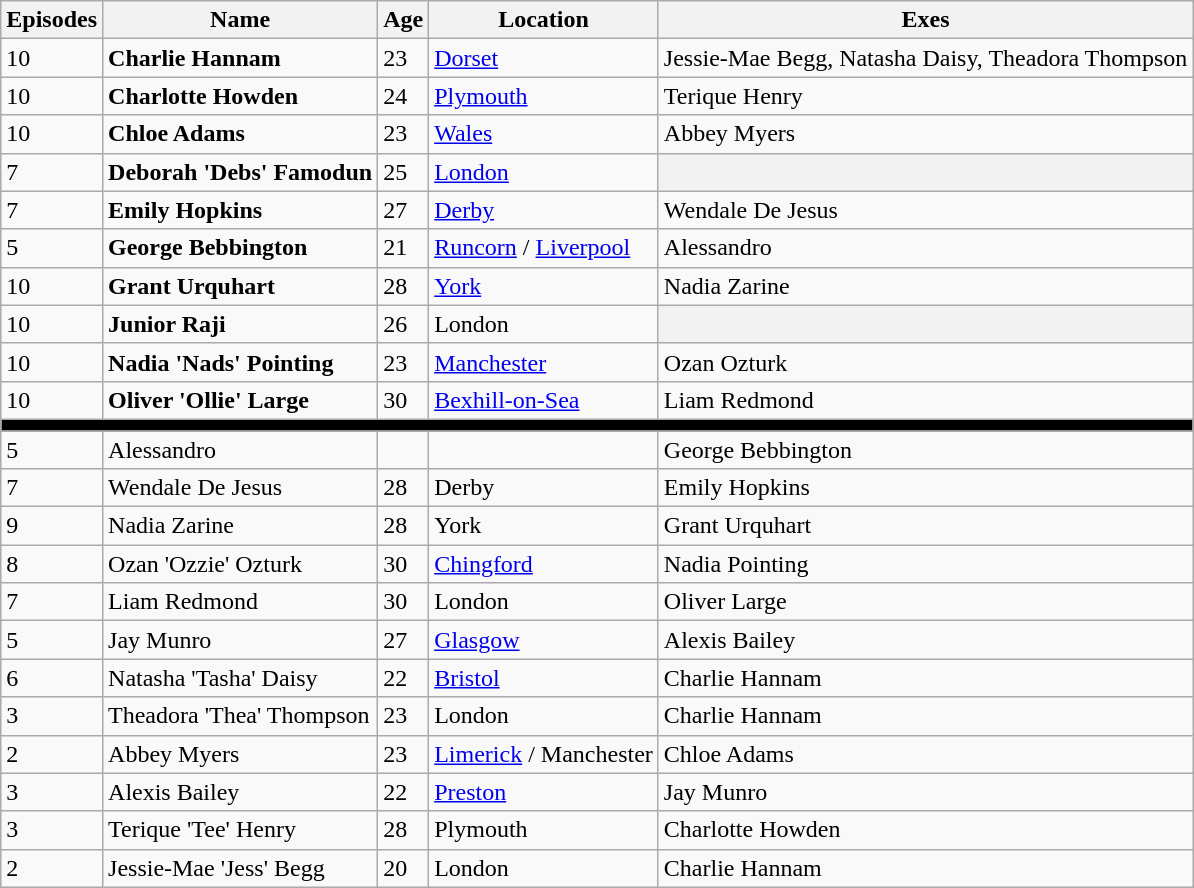<table class="wikitable sortable">
<tr>
<th>Episodes</th>
<th>Name</th>
<th>Age</th>
<th>Location</th>
<th>Exes</th>
</tr>
<tr>
<td>10</td>
<td><strong>Charlie Hannam</strong></td>
<td>23</td>
<td><a href='#'>Dorset</a></td>
<td nowrap="">Jessie-Mae Begg, Natasha Daisy, Theadora Thompson</td>
</tr>
<tr>
<td>10</td>
<td><strong>Charlotte Howden</strong></td>
<td>24</td>
<td><a href='#'>Plymouth</a></td>
<td>Terique Henry</td>
</tr>
<tr>
<td>10</td>
<td><strong>Chloe Adams</strong></td>
<td>23</td>
<td><a href='#'>Wales</a></td>
<td>Abbey Myers</td>
</tr>
<tr>
<td>7</td>
<td><strong>Deborah 'Debs' Famodun</strong></td>
<td>25</td>
<td><a href='#'>London</a></td>
<th></th>
</tr>
<tr>
<td>7</td>
<td><strong>Emily Hopkins</strong></td>
<td>27</td>
<td><a href='#'>Derby</a></td>
<td>Wendale De Jesus</td>
</tr>
<tr>
<td>5</td>
<td nowrap><strong>George Bebbington</strong></td>
<td>21</td>
<td><a href='#'>Runcorn</a> / <a href='#'>Liverpool</a></td>
<td>Alessandro</td>
</tr>
<tr>
<td>10</td>
<td><strong>Grant Urquhart</strong></td>
<td>28</td>
<td><a href='#'>York</a></td>
<td>Nadia Zarine</td>
</tr>
<tr>
<td>10</td>
<td><strong>Junior Raji</strong></td>
<td>26</td>
<td London>London</td>
<th></th>
</tr>
<tr>
<td>10</td>
<td><strong>Nadia 'Nads' Pointing</strong></td>
<td>23</td>
<td><a href='#'>Manchester</a></td>
<td>Ozan Ozturk</td>
</tr>
<tr>
<td>10</td>
<td><strong>Oliver 'Ollie' Large</strong></td>
<td>30</td>
<td><a href='#'>Bexhill-on-Sea</a></td>
<td>Liam Redmond</td>
</tr>
<tr>
<th colspan="5" style="background:#000;"></th>
</tr>
<tr>
<td>5</td>
<td>Alessandro</td>
<td></td>
<td></td>
<td>George Bebbington</td>
</tr>
<tr>
<td>7</td>
<td>Wendale De Jesus</td>
<td>28</td>
<td>Derby</td>
<td>Emily Hopkins</td>
</tr>
<tr>
<td>9</td>
<td>Nadia Zarine</td>
<td>28</td>
<td>York</td>
<td>Grant Urquhart</td>
</tr>
<tr>
<td>8</td>
<td>Ozan 'Ozzie' Ozturk</td>
<td>30</td>
<td><a href='#'>Chingford</a></td>
<td>Nadia Pointing</td>
</tr>
<tr>
<td>7</td>
<td>Liam Redmond</td>
<td>30</td>
<td>London</td>
<td>Oliver Large</td>
</tr>
<tr>
<td>5</td>
<td>Jay Munro</td>
<td>27</td>
<td><a href='#'>Glasgow</a></td>
<td>Alexis Bailey</td>
</tr>
<tr>
<td>6</td>
<td>Natasha 'Tasha' Daisy</td>
<td>22</td>
<td><a href='#'>Bristol</a></td>
<td>Charlie Hannam</td>
</tr>
<tr>
<td>3</td>
<td>Theadora 'Thea' Thompson</td>
<td>23</td>
<td>London</td>
<td>Charlie Hannam</td>
</tr>
<tr>
<td>2</td>
<td>Abbey Myers</td>
<td>23</td>
<td><a href='#'>Limerick</a> / Manchester</td>
<td>Chloe Adams</td>
</tr>
<tr>
<td>3</td>
<td>Alexis Bailey</td>
<td>22</td>
<td><a href='#'>Preston</a></td>
<td>Jay Munro</td>
</tr>
<tr>
<td>3</td>
<td>Terique 'Tee' Henry</td>
<td>28</td>
<td>Plymouth</td>
<td>Charlotte Howden</td>
</tr>
<tr>
<td>2</td>
<td>Jessie-Mae 'Jess' Begg</td>
<td>20</td>
<td>London</td>
<td>Charlie Hannam</td>
</tr>
</table>
